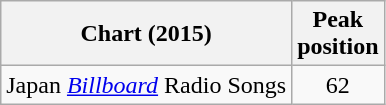<table class="wikitable sortable">
<tr>
<th>Chart (2015)</th>
<th>Peak<br>position</th>
</tr>
<tr>
<td>Japan <em><a href='#'>Billboard</a></em> Radio Songs</td>
<td style="text-align:center;">62</td>
</tr>
</table>
